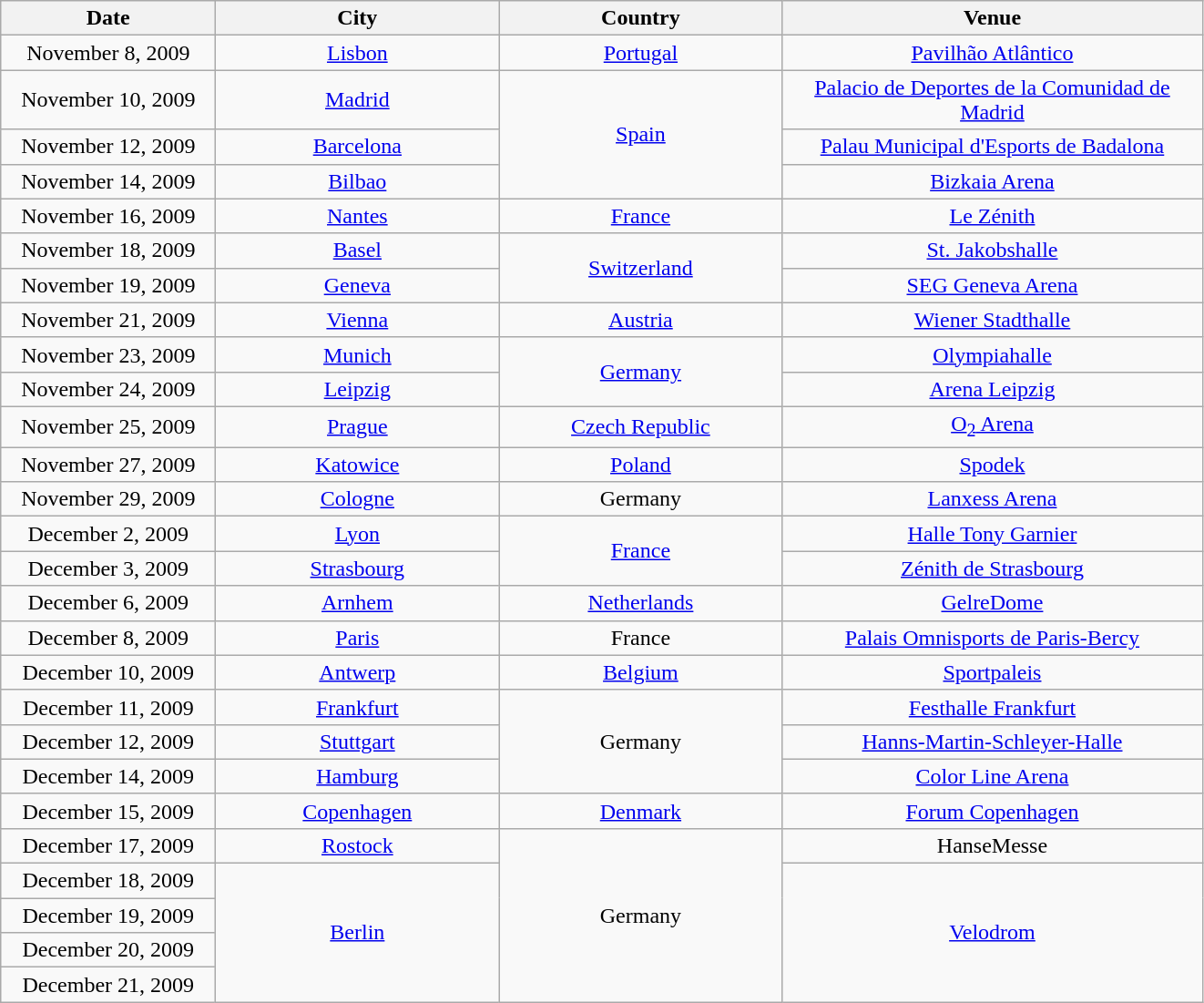<table class="wikitable" style="text-align:center;">
<tr>
<th style="width:150px;">Date</th>
<th style="width:200px;">City</th>
<th style="width:200px;">Country</th>
<th style="width:300px;">Venue</th>
</tr>
<tr>
<td>November 8, 2009</td>
<td><a href='#'>Lisbon</a></td>
<td><a href='#'>Portugal</a></td>
<td><a href='#'>Pavilhão Atlântico</a></td>
</tr>
<tr>
<td>November 10, 2009</td>
<td><a href='#'>Madrid</a></td>
<td rowspan="3"><a href='#'>Spain</a></td>
<td><a href='#'>Palacio de Deportes de la Comunidad de Madrid</a></td>
</tr>
<tr>
<td>November 12, 2009</td>
<td><a href='#'>Barcelona</a></td>
<td><a href='#'>Palau Municipal d'Esports de Badalona</a></td>
</tr>
<tr>
<td>November 14, 2009</td>
<td><a href='#'>Bilbao</a></td>
<td><a href='#'>Bizkaia Arena</a></td>
</tr>
<tr>
<td>November 16, 2009</td>
<td><a href='#'>Nantes</a></td>
<td><a href='#'>France</a></td>
<td><a href='#'>Le Zénith</a></td>
</tr>
<tr>
<td>November 18, 2009</td>
<td><a href='#'>Basel</a></td>
<td rowspan="2"><a href='#'>Switzerland</a></td>
<td><a href='#'>St. Jakobshalle</a></td>
</tr>
<tr>
<td>November 19, 2009</td>
<td><a href='#'>Geneva</a></td>
<td><a href='#'>SEG Geneva Arena</a></td>
</tr>
<tr>
<td>November 21, 2009</td>
<td><a href='#'>Vienna</a></td>
<td><a href='#'>Austria</a></td>
<td><a href='#'>Wiener Stadthalle</a></td>
</tr>
<tr>
<td>November 23, 2009</td>
<td><a href='#'>Munich</a></td>
<td rowspan="2"><a href='#'>Germany</a></td>
<td><a href='#'>Olympiahalle</a></td>
</tr>
<tr>
<td>November 24, 2009</td>
<td><a href='#'>Leipzig</a></td>
<td><a href='#'>Arena Leipzig</a></td>
</tr>
<tr>
<td>November 25, 2009</td>
<td><a href='#'>Prague</a></td>
<td><a href='#'>Czech Republic</a></td>
<td><a href='#'>O<sub>2</sub> Arena</a></td>
</tr>
<tr>
<td>November 27, 2009</td>
<td><a href='#'>Katowice</a></td>
<td><a href='#'>Poland</a></td>
<td><a href='#'>Spodek</a></td>
</tr>
<tr>
<td>November 29, 2009</td>
<td><a href='#'>Cologne</a></td>
<td>Germany</td>
<td><a href='#'>Lanxess Arena</a></td>
</tr>
<tr>
<td>December 2, 2009</td>
<td><a href='#'>Lyon</a></td>
<td rowspan="2"><a href='#'>France</a></td>
<td><a href='#'>Halle Tony Garnier</a></td>
</tr>
<tr>
<td>December 3, 2009</td>
<td><a href='#'>Strasbourg</a></td>
<td><a href='#'>Zénith de Strasbourg</a></td>
</tr>
<tr>
<td>December 6, 2009</td>
<td><a href='#'>Arnhem</a></td>
<td><a href='#'>Netherlands</a></td>
<td><a href='#'>GelreDome</a></td>
</tr>
<tr>
<td>December 8, 2009</td>
<td><a href='#'>Paris</a></td>
<td>France</td>
<td><a href='#'>Palais Omnisports de Paris-Bercy</a></td>
</tr>
<tr>
<td>December 10, 2009</td>
<td><a href='#'>Antwerp</a></td>
<td><a href='#'>Belgium</a></td>
<td><a href='#'>Sportpaleis</a></td>
</tr>
<tr>
<td>December 11, 2009</td>
<td><a href='#'>Frankfurt</a></td>
<td rowspan="3">Germany</td>
<td><a href='#'>Festhalle Frankfurt</a></td>
</tr>
<tr>
<td>December 12, 2009</td>
<td><a href='#'>Stuttgart</a></td>
<td><a href='#'>Hanns-Martin-Schleyer-Halle</a></td>
</tr>
<tr>
<td>December 14, 2009</td>
<td><a href='#'>Hamburg</a></td>
<td><a href='#'>Color Line Arena</a></td>
</tr>
<tr>
<td>December 15, 2009</td>
<td><a href='#'>Copenhagen</a></td>
<td><a href='#'>Denmark</a></td>
<td><a href='#'>Forum Copenhagen</a></td>
</tr>
<tr>
<td>December 17, 2009</td>
<td><a href='#'>Rostock</a></td>
<td rowspan="5">Germany</td>
<td>HanseMesse</td>
</tr>
<tr>
<td>December 18, 2009</td>
<td rowspan="4"><a href='#'>Berlin</a></td>
<td rowspan="4"><a href='#'>Velodrom</a></td>
</tr>
<tr>
<td>December 19, 2009</td>
</tr>
<tr>
<td>December 20, 2009</td>
</tr>
<tr>
<td>December 21, 2009</td>
</tr>
</table>
